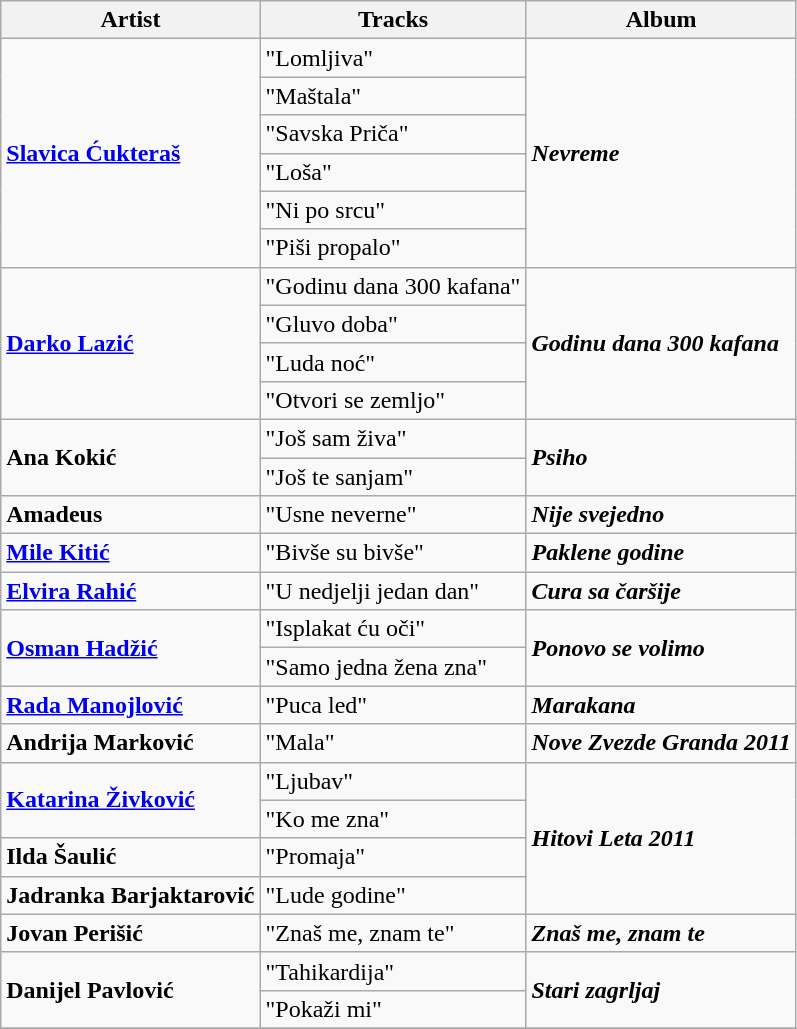<table class="wikitable">
<tr>
<th rowspan="1">Artist</th>
<th rowspan="1">Tracks</th>
<th rowspan="1">Album</th>
</tr>
<tr>
<td rowspan="6"><strong><a href='#'>Slavica Ćukteraš</a></strong></td>
<td>"Lomljiva"</td>
<td rowspan="6"><strong><em>Nevreme</em></strong></td>
</tr>
<tr>
<td>"Maštala"</td>
</tr>
<tr>
<td>"Savska Priča"</td>
</tr>
<tr>
<td>"Loša"</td>
</tr>
<tr>
<td>"Ni po srcu"</td>
</tr>
<tr>
<td>"Piši propalo"</td>
</tr>
<tr>
<td rowspan="4"><strong><a href='#'>Darko Lazić</a></strong></td>
<td>"Godinu dana 300 kafana"</td>
<td rowspan="4"><strong><em>Godinu dana 300 kafana</em></strong></td>
</tr>
<tr>
<td>"Gluvo doba"</td>
</tr>
<tr>
<td>"Luda noć"</td>
</tr>
<tr>
<td>"Otvori se zemljo"</td>
</tr>
<tr>
<td rowspan="2"><strong>Ana Kokić</strong></td>
<td>"Još sam živa"</td>
<td rowspan="2"><strong><em>Psiho</em></strong></td>
</tr>
<tr>
<td>"Još te sanjam"</td>
</tr>
<tr>
<td rowspan="1"><strong>Amadeus</strong></td>
<td>"Usne neverne"</td>
<td rowspan="1"><strong><em>Nije svejedno</em></strong></td>
</tr>
<tr>
<td rowspan="1"><strong><a href='#'>Mile Kitić</a></strong></td>
<td>"Bivše su bivše"</td>
<td rowspan="1"><strong><em>Paklene godine</em></strong></td>
</tr>
<tr>
<td rowspan="1"><strong><a href='#'>Elvira Rahić</a></strong></td>
<td>"U nedjelji jedan dan"</td>
<td rowspan="1"><strong><em>Cura sa čaršije</em></strong></td>
</tr>
<tr>
<td rowspan="2"><strong><a href='#'>Osman Hadžić</a></strong></td>
<td>"Isplakat ću oči"</td>
<td rowspan="2"><strong><em>Ponovo se volimo</em></strong></td>
</tr>
<tr>
<td>"Samo jedna žena zna"</td>
</tr>
<tr>
<td rowspan="1"><strong><a href='#'>Rada Manojlović</a></strong></td>
<td>"Puca led"</td>
<td rowspan="1"><strong><em>Marakana</em></strong></td>
</tr>
<tr>
<td rowspan="1"><strong>Andrija Marković</strong></td>
<td>"Mala"</td>
<td rowspan="1"><strong><em>Nove Zvezde Granda 2011</em></strong></td>
</tr>
<tr>
<td rowspan="2"><strong><a href='#'>Katarina Živković</a></strong></td>
<td>"Ljubav"</td>
<td rowspan="4"><strong><em>Hitovi Leta 2011</em></strong></td>
</tr>
<tr>
<td>"Ko me zna"</td>
</tr>
<tr>
<td rowspan="1"><strong>Ilda Šaulić</strong></td>
<td>"Promaja"</td>
</tr>
<tr>
<td rowspan="1"><strong>Jadranka Barjaktarović</strong></td>
<td>"Lude godine"</td>
</tr>
<tr>
<td rowspan="1"><strong>Jovan Perišić</strong></td>
<td>"Znaš me, znam te"</td>
<td rowspan="1"><strong><em>Znaš me, znam te</em></strong></td>
</tr>
<tr>
<td rowspan="2"><strong>Danijel Pavlović</strong></td>
<td>"Tahikardija"</td>
<td rowspan="2"><strong><em>Stari zagrljaj</em></strong></td>
</tr>
<tr>
<td>"Pokaži mi"</td>
</tr>
<tr>
</tr>
</table>
